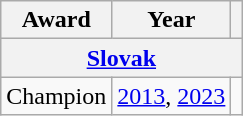<table class="wikitable">
<tr>
<th>Award</th>
<th>Year</th>
<th></th>
</tr>
<tr>
<th colspan="3"><a href='#'>Slovak</a></th>
</tr>
<tr>
<td>Champion</td>
<td><a href='#'>2013</a>, <a href='#'>2023</a></td>
<td></td>
</tr>
</table>
